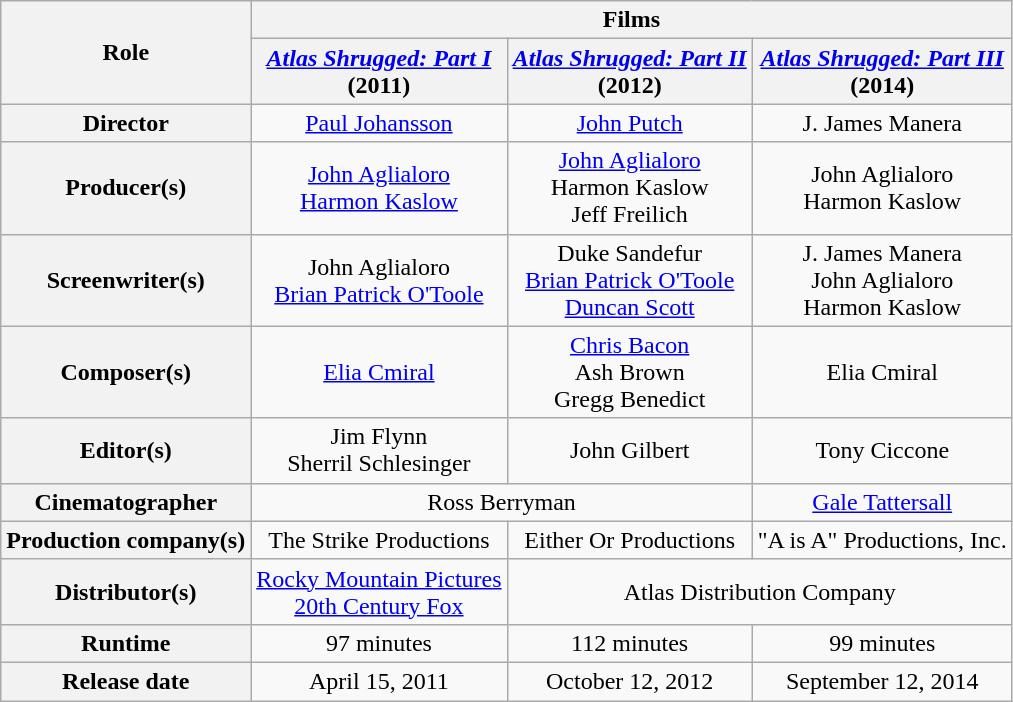<table class="wikitable" style="text-align:center;">
<tr>
<th rowspan="2">Role</th>
<th colspan="3">Films</th>
</tr>
<tr>
<th><em><a href='#'>Atlas Shrugged: Part I</a></em><br>(2011)</th>
<th><em><a href='#'>Atlas Shrugged: Part II</a></em><br>(2012)</th>
<th><em><a href='#'>Atlas Shrugged: Part III</a></em><br>(2014)</th>
</tr>
<tr>
<th>Director</th>
<td><a href='#'>Paul Johansson</a></td>
<td><a href='#'>John Putch</a></td>
<td>J. James Manera</td>
</tr>
<tr>
<th>Producer(s)</th>
<td><a href='#'>John Aglialoro</a><br><a href='#'>Harmon Kaslow</a></td>
<td><a href='#'>John Aglialoro</a><br>Harmon Kaslow<br>Jeff Freilich</td>
<td>John Aglialoro<br>Harmon Kaslow</td>
</tr>
<tr>
<th>Screenwriter(s)</th>
<td>John Aglialoro<br><a href='#'>Brian Patrick O'Toole</a></td>
<td>Duke Sandefur<br><a href='#'>Brian Patrick O'Toole</a><br><a href='#'>Duncan Scott</a></td>
<td>J. James Manera<br>John Aglialoro<br>Harmon Kaslow</td>
</tr>
<tr>
<th>Composer(s)</th>
<td><a href='#'>Elia Cmiral</a></td>
<td><a href='#'>Chris Bacon</a><br>Ash Brown<br>Gregg Benedict</td>
<td>Elia Cmiral</td>
</tr>
<tr>
<th>Editor(s)</th>
<td>Jim Flynn<br>Sherril Schlesinger</td>
<td>John Gilbert</td>
<td>Tony Ciccone</td>
</tr>
<tr>
<th>Cinematographer</th>
<td colspan="2">Ross Berryman</td>
<td><a href='#'>Gale Tattersall</a></td>
</tr>
<tr>
<th>Production company(s)</th>
<td>The Strike Productions</td>
<td>Either Or Productions</td>
<td>"A is A" Productions, Inc.</td>
</tr>
<tr>
<th>Distributor(s)</th>
<td><a href='#'>Rocky Mountain Pictures</a><br><a href='#'>20th Century Fox</a></td>
<td colspan="2">Atlas Distribution Company</td>
</tr>
<tr>
<th>Runtime</th>
<td>97 minutes</td>
<td>112 minutes</td>
<td>99 minutes</td>
</tr>
<tr>
<th>Release date</th>
<td>April 15, 2011</td>
<td>October 12, 2012</td>
<td>September 12, 2014</td>
</tr>
</table>
